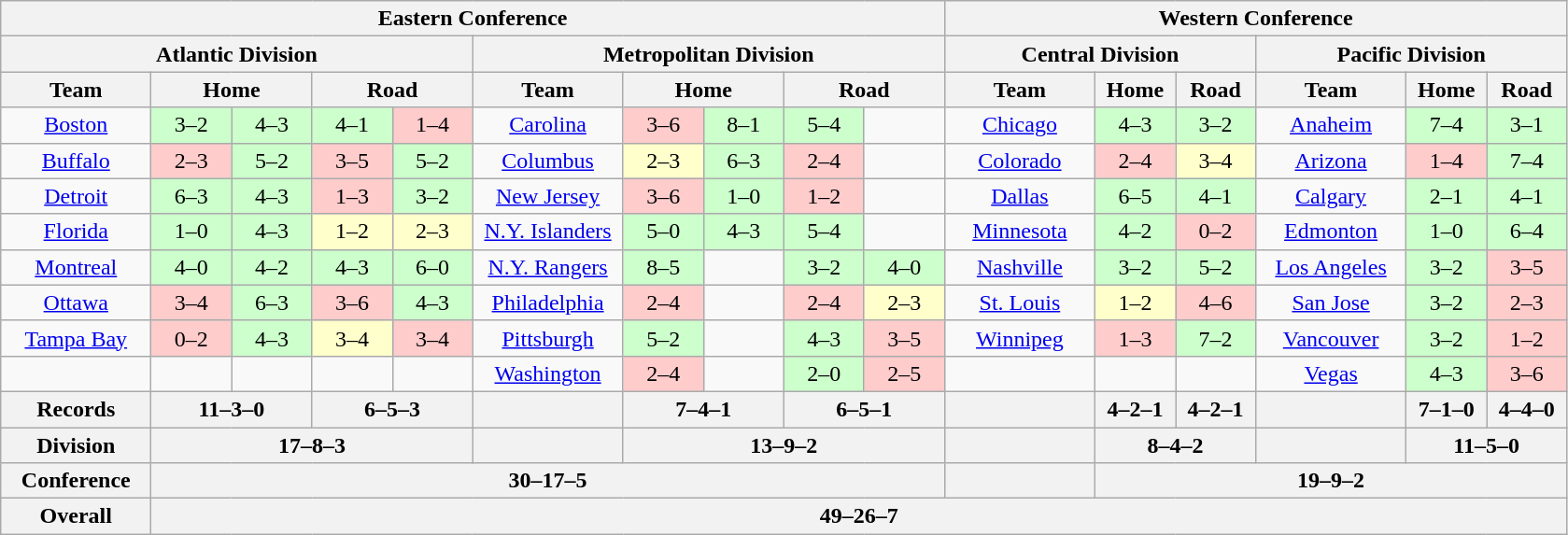<table class="wikitable" style="font-size: 100%; text-align:center;">
<tr>
<th colspan="10">Eastern Conference</th>
<th colspan="6">Western Conference</th>
</tr>
<tr>
<th colspan="5">Atlantic Division</th>
<th colspan="5">Metropolitan Division</th>
<th colspan="3">Central Division</th>
<th colspan="3">Pacific Division</th>
</tr>
<tr>
<th colspan="1" width=100>Team</th>
<th colspan="2" width=100>Home</th>
<th colspan="2" width=100>Road</th>
<th colspan="1" width=100>Team</th>
<th colspan="2" width=100>Home</th>
<th colspan="2" width=100>Road</th>
<th colspan="1" width=100>Team</th>
<th colspan="1" width=50>Home</th>
<th colspan="1" width=50>Road</th>
<th colspan="1" width=100>Team</th>
<th colspan="1" width=50>Home</th>
<th colspan="1" width=50>Road</th>
</tr>
<tr>
<td><a href='#'>Boston</a></td>
<td style="background:#cfc;" width=50>3–2</td>
<td style="background:#cfc;" width=50>4–3</td>
<td style="background:#cfc;" width=50>4–1</td>
<td style="background:#fcc;" width=50>1–4</td>
<td><a href='#'>Carolina</a></td>
<td style="background:#fcc;" width=50>3–6</td>
<td style="background:#cfc;" width=50>8–1</td>
<td style="background:#cfc;" width=50>5–4</td>
<td></td>
<td><a href='#'>Chicago</a></td>
<td style="background:#cfc;" width=50>4–3</td>
<td style="background:#cfc;" width=50>3–2</td>
<td><a href='#'>Anaheim</a></td>
<td style="background:#cfc;" width=50>7–4</td>
<td style="background:#cfc;" width=50>3–1</td>
</tr>
<tr>
<td><a href='#'>Buffalo</a></td>
<td style="background:#fcc;">2–3</td>
<td style="background:#cfc;">5–2</td>
<td style="background:#fcc;">3–5</td>
<td style="background:#cfc;">5–2</td>
<td><a href='#'>Columbus</a></td>
<td style="background:#ffc;" width=50>2–3</td>
<td style="background:#cfc;"width=50>6–3</td>
<td style="background:#fcc;" width=50>2–4</td>
<td></td>
<td><a href='#'>Colorado</a></td>
<td style="background:#fcc;">2–4</td>
<td style="background:#ffc;">3–4</td>
<td><a href='#'>Arizona</a></td>
<td style="background:#fcc;">1–4</td>
<td style="background:#cfc;">7–4</td>
</tr>
<tr>
<td><a href='#'>Detroit</a></td>
<td style="background:#cfc;">6–3</td>
<td style="background:#cfc;">4–3</td>
<td style="background:#fcc;">1–3</td>
<td style="background:#cfc;">3–2</td>
<td><a href='#'>New Jersey</a></td>
<td style="background:#fcc;">3–6</td>
<td style="background:#cfc;">1–0</td>
<td style="background:#fcc;">1–2</td>
<td></td>
<td><a href='#'>Dallas</a></td>
<td style="background:#cfc;">6–5</td>
<td style="background:#cfc;">4–1</td>
<td><a href='#'>Calgary</a></td>
<td style="background:#cfc;">2–1</td>
<td style="background:#cfc;">4–1</td>
</tr>
<tr>
<td><a href='#'>Florida</a></td>
<td style="background:#cfc;">1–0</td>
<td style="background:#cfc;">4–3</td>
<td style="background:#ffc;">1–2</td>
<td style="background:#ffc;">2–3</td>
<td><a href='#'>N.Y. Islanders</a></td>
<td style="background:#cfc;">5–0</td>
<td style="background:#cfc;">4–3</td>
<td style="background:#cfc;">5–4</td>
<td></td>
<td><a href='#'>Minnesota</a></td>
<td style="background:#cfc;">4–2</td>
<td style="background:#fcc;">0–2</td>
<td><a href='#'>Edmonton</a></td>
<td style="background:#cfc;">1–0</td>
<td style="background:#cfc;">6–4</td>
</tr>
<tr>
<td><a href='#'>Montreal</a></td>
<td style="background:#cfc;">4–0</td>
<td style="background:#cfc;">4–2</td>
<td style="background:#cfc;">4–3</td>
<td style="background:#cfc;">6–0</td>
<td><a href='#'>N.Y. Rangers</a></td>
<td style="background:#cfc;">8–5</td>
<td></td>
<td style="background:#cfc;" width=50>3–2</td>
<td style="background:#cfc;" width=50>4–0</td>
<td><a href='#'>Nashville</a></td>
<td style="background:#cfc;">3–2</td>
<td style="background:#cfc;">5–2</td>
<td><a href='#'>Los Angeles</a></td>
<td style="background:#cfc;">3–2</td>
<td style="background:#fcc;">3–5</td>
</tr>
<tr>
<td><a href='#'>Ottawa</a></td>
<td style="background:#fcc;">3–4</td>
<td style="background:#cfc;">6–3</td>
<td style="background:#fcc;">3–6</td>
<td style="background:#cfc;">4–3</td>
<td><a href='#'>Philadelphia</a></td>
<td style="background:#fcc;">2–4</td>
<td></td>
<td style="background:#fcc;">2–4</td>
<td style="background:#ffc;">2–3</td>
<td><a href='#'>St. Louis</a></td>
<td style="background:#ffc;">1–2</td>
<td style="background:#fcc;">4–6</td>
<td><a href='#'>San Jose</a></td>
<td style="background:#cfc;">3–2</td>
<td style="background:#fcc;">2–3</td>
</tr>
<tr>
<td><a href='#'>Tampa Bay</a></td>
<td style="background:#fcc;">0–2</td>
<td style="background:#cfc;">4–3</td>
<td style="background:#ffc;">3–4</td>
<td style="background:#fcc;">3–4</td>
<td><a href='#'>Pittsburgh</a></td>
<td style="background:#cfc;">5–2</td>
<td></td>
<td style="background:#cfc;">4–3</td>
<td style="background:#fcc;">3–5</td>
<td><a href='#'>Winnipeg</a></td>
<td style="background:#fcc;">1–3</td>
<td style="background:#cfc;">7–2</td>
<td><a href='#'>Vancouver</a></td>
<td style="background:#cfc;">3–2</td>
<td style="background:#fcc;">1–2</td>
</tr>
<tr>
<td></td>
<td></td>
<td></td>
<td></td>
<td></td>
<td><a href='#'>Washington</a></td>
<td style="background:#fcc;">2–4</td>
<td></td>
<td style="background:#cfc;">2–0</td>
<td style="background:#fcc;">2–5</td>
<td></td>
<td></td>
<td></td>
<td><a href='#'>Vegas</a></td>
<td style="background:#cfc;">4–3</td>
<td style="background:#fcc;">3–6</td>
</tr>
<tr>
<th colspan="1">Records</th>
<th colspan="2">11–3–0</th>
<th colspan="2">6–5–3</th>
<th colspan="1"></th>
<th colspan="2">7–4–1</th>
<th colspan="2">6–5–1</th>
<th colspan="1"></th>
<th colspan="1">4–2–1</th>
<th colspan="1">4–2–1</th>
<th colspan="1"></th>
<th colspan="1">7–1–0</th>
<th colspan="1">4–4–0</th>
</tr>
<tr>
<th colspan="1">Division</th>
<th colspan="4">17–8–3</th>
<th colspan="1"></th>
<th colspan="4">13–9–2</th>
<th colspan="1"></th>
<th colspan="2">8–4–2</th>
<th colspan="1"></th>
<th colspan="2">11–5–0</th>
</tr>
<tr>
<th colspan="1">Conference</th>
<th colspan="9">30–17–5 </th>
<th colspan="1"></th>
<th colspan="5">19–9–2 </th>
</tr>
<tr>
<th colspan="1">Overall</th>
<th colspan="15">49–26–7 </th>
</tr>
</table>
